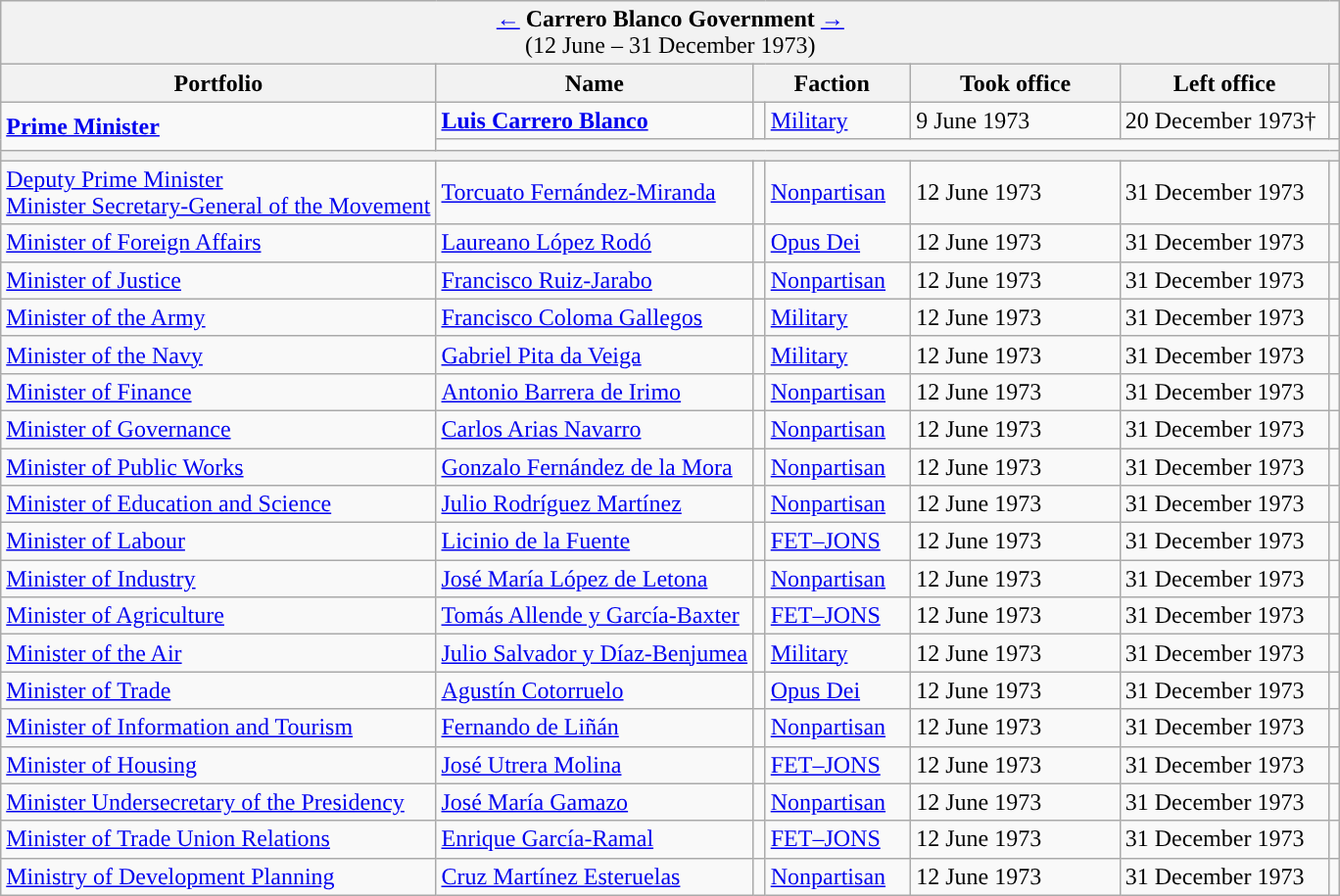<table class="wikitable">
<tr>
<td colspan="7" bgcolor="#F2F2F2" align="center"><a href='#'>←</a> <strong>Carrero Blanco Government</strong> <a href='#'>→</a><br>(12 June – 31 December 1973)</td>
</tr>
<tr>
<th>Portfolio</th>
<th>Name</th>
<th width="100px" colspan="2">Faction</th>
<th width="135px">Took office</th>
<th width="135px">Left office</th>
<th></th>
</tr>
<tr>
<td rowspan="2"><strong><a href='#'>Prime Minister</a></strong></td>
<td><strong><a href='#'>Luis Carrero Blanco</a></strong></td>
<td width="1" style="background-color:"></td>
<td><a href='#'>Military</a></td>
<td>9 June 1973</td>
<td>20 December 1973†</td>
<td align="center"></td>
</tr>
<tr>
<td colspan="6"></td>
</tr>
<tr>
<th colspan="7"></th>
</tr>
<tr>
<td><a href='#'>Deputy Prime Minister</a><br><a href='#'>Minister Secretary-General of the Movement</a></td>
<td><a href='#'>Torcuato Fernández-Miranda</a></td>
<td style="background-color:"></td>
<td><a href='#'>Nonpartisan</a></td>
<td>12 June 1973</td>
<td>31 December 1973</td>
<td align="center"><br></td>
</tr>
<tr>
<td><a href='#'>Minister of Foreign Affairs</a></td>
<td><a href='#'>Laureano López Rodó</a></td>
<td style="background-color:"></td>
<td><a href='#'>Opus Dei</a></td>
<td>12 June 1973</td>
<td>31 December 1973</td>
<td align="center"></td>
</tr>
<tr>
<td><a href='#'>Minister of Justice</a></td>
<td><a href='#'>Francisco Ruiz-Jarabo</a></td>
<td style="background-color:"></td>
<td><a href='#'>Nonpartisan</a></td>
<td>12 June 1973</td>
<td>31 December 1973</td>
<td align="center"></td>
</tr>
<tr>
<td><a href='#'>Minister of the Army</a></td>
<td><a href='#'>Francisco Coloma Gallegos</a></td>
<td style="background-color:"></td>
<td><a href='#'>Military</a></td>
<td>12 June 1973</td>
<td>31 December 1973</td>
<td align="center"></td>
</tr>
<tr>
<td><a href='#'>Minister of the Navy</a></td>
<td><a href='#'>Gabriel Pita da Veiga</a></td>
<td style="background-color:"></td>
<td><a href='#'>Military</a></td>
<td>12 June 1973</td>
<td>31 December 1973</td>
<td align="center"></td>
</tr>
<tr>
<td><a href='#'>Minister of Finance</a></td>
<td><a href='#'>Antonio Barrera de Irimo</a></td>
<td style="background-color:"></td>
<td><a href='#'>Nonpartisan</a></td>
<td>12 June 1973</td>
<td>31 December 1973</td>
<td align="center"></td>
</tr>
<tr>
<td><a href='#'>Minister of Governance</a></td>
<td><a href='#'>Carlos Arias Navarro</a></td>
<td style="background-color:"></td>
<td><a href='#'>Nonpartisan</a></td>
<td>12 June 1973</td>
<td>31 December 1973</td>
<td align="center"></td>
</tr>
<tr>
<td><a href='#'>Minister of Public Works</a></td>
<td><a href='#'>Gonzalo Fernández de la Mora</a></td>
<td style="background-color:"></td>
<td><a href='#'>Nonpartisan</a></td>
<td>12 June 1973</td>
<td>31 December 1973</td>
<td align="center"></td>
</tr>
<tr>
<td><a href='#'>Minister of Education and Science</a></td>
<td><a href='#'>Julio Rodríguez Martínez</a></td>
<td style="background-color:"></td>
<td><a href='#'>Nonpartisan</a></td>
<td>12 June 1973</td>
<td>31 December 1973</td>
<td align="center"></td>
</tr>
<tr>
<td><a href='#'>Minister of Labour</a></td>
<td><a href='#'>Licinio de la Fuente</a></td>
<td style="background-color:"></td>
<td><a href='#'>FET–JONS</a></td>
<td>12 June 1973</td>
<td>31 December 1973</td>
<td align="center"></td>
</tr>
<tr>
<td><a href='#'>Minister of Industry</a></td>
<td><a href='#'>José María López de Letona</a></td>
<td style="background-color:"></td>
<td><a href='#'>Nonpartisan</a></td>
<td>12 June 1973</td>
<td>31 December 1973</td>
<td align="center"></td>
</tr>
<tr>
<td><a href='#'>Minister of Agriculture</a></td>
<td><a href='#'>Tomás Allende y García-Baxter</a></td>
<td style="background-color:"></td>
<td><a href='#'>FET–JONS</a></td>
<td>12 June 1973</td>
<td>31 December 1973</td>
<td align="center"></td>
</tr>
<tr>
<td><a href='#'>Minister of the Air</a></td>
<td><a href='#'>Julio Salvador y Díaz-Benjumea</a></td>
<td style="background-color:"></td>
<td><a href='#'>Military</a></td>
<td>12 June 1973</td>
<td>31 December 1973</td>
<td align="center"></td>
</tr>
<tr>
<td><a href='#'>Minister of Trade</a></td>
<td><a href='#'>Agustín Cotorruelo</a></td>
<td style="background-color:"></td>
<td><a href='#'>Opus Dei</a></td>
<td>12 June 1973</td>
<td>31 December 1973</td>
<td align="center"></td>
</tr>
<tr>
<td><a href='#'>Minister of Information and Tourism</a></td>
<td><a href='#'>Fernando de Liñán</a></td>
<td style="background-color:"></td>
<td><a href='#'>Nonpartisan</a></td>
<td>12 June 1973</td>
<td>31 December 1973</td>
<td align="center"></td>
</tr>
<tr>
<td><a href='#'>Minister of Housing</a></td>
<td><a href='#'>José Utrera Molina</a></td>
<td style="background-color:"></td>
<td><a href='#'>FET–JONS</a></td>
<td>12 June 1973</td>
<td>31 December 1973</td>
<td align="center"></td>
</tr>
<tr>
<td><a href='#'>Minister Undersecretary of the Presidency</a></td>
<td><a href='#'>José María Gamazo</a></td>
<td style="background-color:"></td>
<td><a href='#'>Nonpartisan</a></td>
<td>12 June 1973</td>
<td>31 December 1973</td>
<td align="center"></td>
</tr>
<tr>
<td><a href='#'>Minister of Trade Union Relations</a></td>
<td><a href='#'>Enrique García-Ramal</a></td>
<td style="background-color:"></td>
<td><a href='#'>FET–JONS</a></td>
<td>12 June 1973</td>
<td>31 December 1973</td>
<td align="center"></td>
</tr>
<tr>
<td><a href='#'>Ministry of Development Planning</a></td>
<td><a href='#'>Cruz Martínez Esteruelas</a></td>
<td style="background-color:"></td>
<td><a href='#'>Nonpartisan</a></td>
<td>12 June 1973</td>
<td>31 December 1973</td>
<td align="center"></td>
</tr>
</table>
